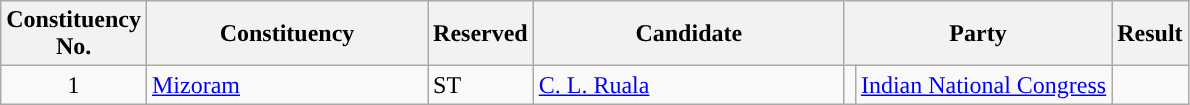<table class= "wikitable sortable">
<tr>
<th>Constituency <br> No.</th>
<th style="width:180px;">Constituency</th>
<th>Reserved</th>
<th style="width:200px;">Candidate</th>
<th colspan=2>Party</th>
<th>Result</th>
</tr>
<tr>
<td align="center">1</td>
<td><a href='#'>Mizoram</a></td>
<td>ST</td>
<td><a href='#'>C. L. Ruala</a></td>
<td></td>
<td><a href='#'>Indian National Congress</a></td>
<td></td>
</tr>
</table>
